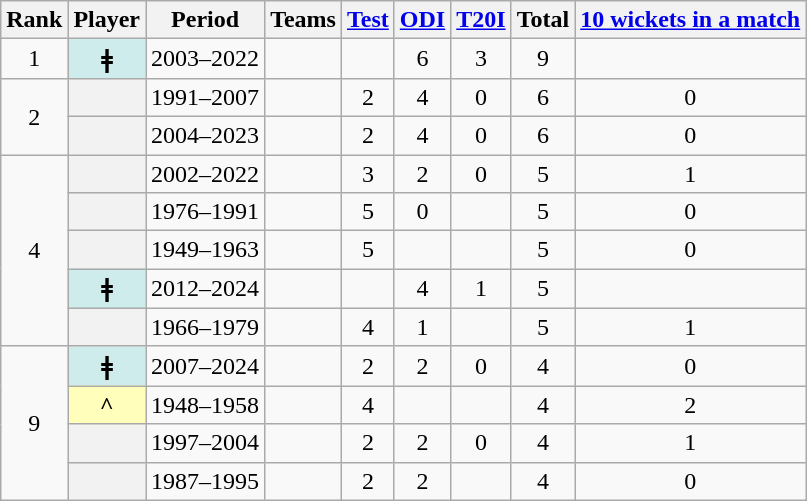<table class="wikitable plainrowheaders sortable" style="text-align:center">
<tr>
<th scope="col">Rank</th>
<th scope="col">Player</th>
<th scope="col">Period</th>
<th scope="col">Teams</th>
<th scope="col" data-sort-type="number"><a href='#'>Test</a></th>
<th scope="col" data-sort-type="number"><a href='#'>ODI</a></th>
<th scope="col" data-sort-type="number"><a href='#'>T20I</a></th>
<th scope="col">Total</th>
<th scope="col" data-sort-type="number"><a href='#'>10 wickets in a match</a></th>
</tr>
<tr>
<td>1</td>
<th scope="row" style="background:#cfecec"> ǂ</th>
<td>2003–2022</td>
<td align=left></td>
<td></td>
<td>6</td>
<td>3</td>
<td>9</td>
<td></td>
</tr>
<tr>
<td rowspan="2">2</td>
<th scope="row"></th>
<td>1991–2007</td>
<td align=left></td>
<td>2</td>
<td>4</td>
<td>0</td>
<td>6</td>
<td>0</td>
</tr>
<tr>
<th scope="row"></th>
<td>2004–2023</td>
<td align=left></td>
<td>2</td>
<td>4</td>
<td>0</td>
<td>6</td>
<td>0</td>
</tr>
<tr>
<td rowspan="5">4</td>
<th scope="row"></th>
<td>2002–2022</td>
<td align=left></td>
<td>3</td>
<td>2</td>
<td>0</td>
<td>5</td>
<td>1</td>
</tr>
<tr>
<th scope="row"></th>
<td>1976–1991</td>
<td align=left></td>
<td>5</td>
<td>0</td>
<td></td>
<td>5</td>
<td>0</td>
</tr>
<tr>
<th scope="row"></th>
<td>1949–1963</td>
<td align=left></td>
<td>5</td>
<td></td>
<td></td>
<td>5</td>
<td>0</td>
</tr>
<tr>
<th scope="row" style="background:#cfecec"> ǂ</th>
<td>2012–2024</td>
<td align=left></td>
<td></td>
<td>4</td>
<td>1</td>
<td>5</td>
<td></td>
</tr>
<tr>
<th scope="row"></th>
<td>1966–1979</td>
<td align=left></td>
<td>4</td>
<td>1</td>
<td></td>
<td>5</td>
<td>1</td>
</tr>
<tr>
<td rowspan="4">9</td>
<th scope="row" style="background:#cfecec"> ǂ</th>
<td>2007–2024</td>
<td align=left></td>
<td>2</td>
<td>2</td>
<td>0</td>
<td>4</td>
<td>0</td>
</tr>
<tr>
<th scope="row" style="background:#ffb"> ^</th>
<td>1948–1958</td>
<td align=left></td>
<td>4</td>
<td></td>
<td></td>
<td>4</td>
<td>2</td>
</tr>
<tr>
<th scope="row"></th>
<td>1997–2004</td>
<td align=left></td>
<td>2</td>
<td>2</td>
<td>0</td>
<td>4</td>
<td>1</td>
</tr>
<tr>
<th scope="row"></th>
<td>1987–1995</td>
<td align=left></td>
<td>2</td>
<td>2</td>
<td></td>
<td>4</td>
<td>0</td>
</tr>
</table>
